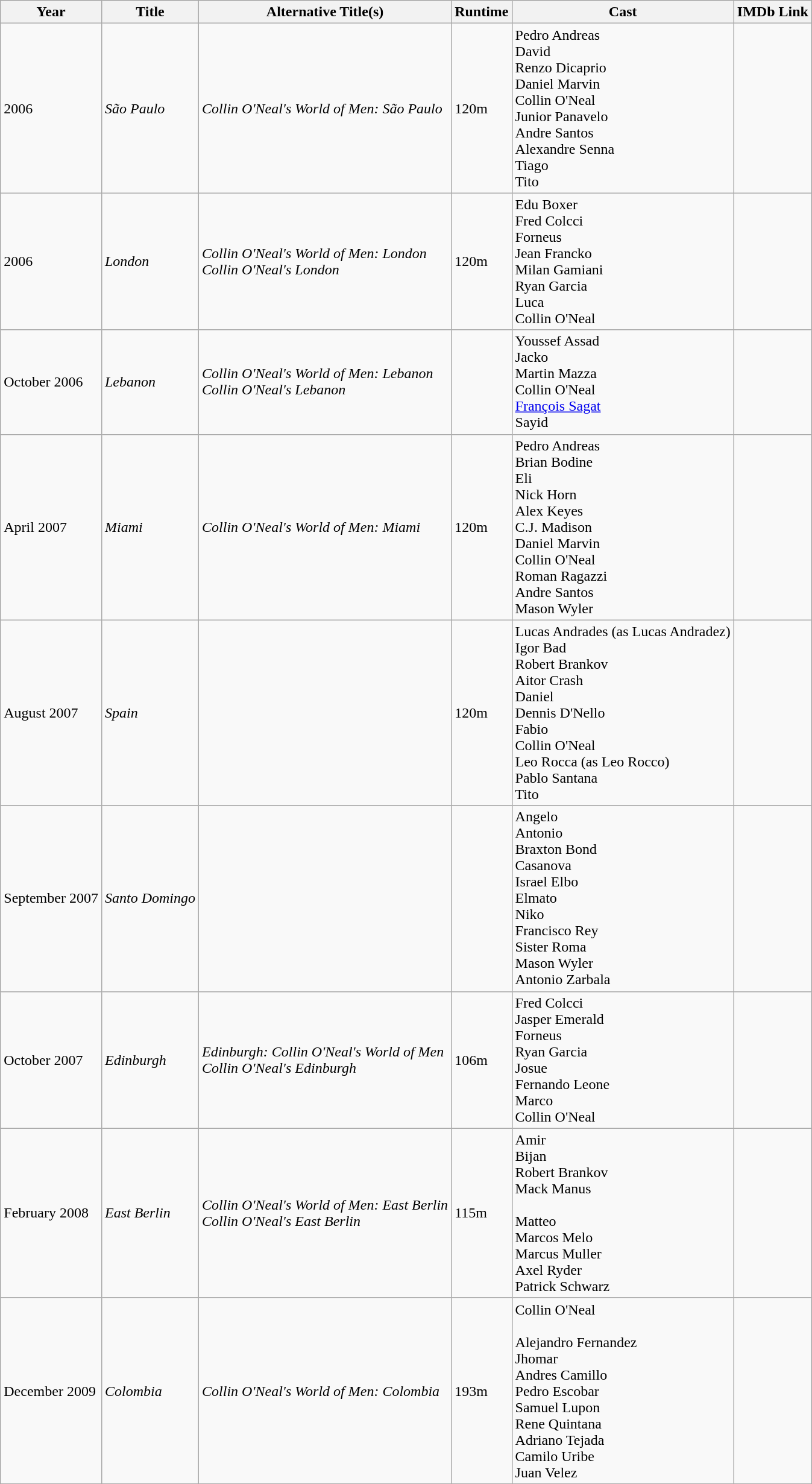<table class="wikitable">
<tr>
<th>Year</th>
<th><strong>Title</strong></th>
<th><strong>Alternative Title(s)</strong></th>
<th>Runtime</th>
<th><strong>Cast</strong></th>
<th>IMDb Link</th>
</tr>
<tr>
<td>2006</td>
<td><em>São Paulo</em></td>
<td><em>Collin O'Neal's World of Men: São Paulo</em></td>
<td>120m</td>
<td>Pedro Andreas <br> David <br> Renzo Dicaprio <br> Daniel Marvin <br> Collin O'Neal <br> Junior Panavelo <br> Andre Santos <br> Alexandre Senna <br> Tiago <br> Tito</td>
<td></td>
</tr>
<tr>
<td>2006</td>
<td><em>London</em></td>
<td><em>Collin O'Neal's World of Men: London</em><br><em>Collin O'Neal's London</em></td>
<td>120m</td>
<td>Edu Boxer <br> Fred Colcci <br> Forneus <br> Jean Francko <br> Milan Gamiani <br> Ryan Garcia <br> Luca <br> Collin O'Neal</td>
<td></td>
</tr>
<tr>
<td>October 2006</td>
<td><em>Lebanon</em></td>
<td><em>Collin O'Neal's World of Men: Lebanon</em><br><em>Collin O'Neal's Lebanon</em></td>
<td></td>
<td>Youssef Assad <br> Jacko <br> Martin Mazza <br> Collin O'Neal <br> <a href='#'>François Sagat</a> <br> Sayid</td>
<td></td>
</tr>
<tr>
<td>April 2007</td>
<td><em>Miami</em></td>
<td><em>Collin O'Neal's World of Men: Miami</em></td>
<td>120m</td>
<td>Pedro Andreas <br> Brian Bodine <br> Eli <br> Nick Horn <br> Alex Keyes <br> C.J. Madison <br>  Daniel Marvin <br> Collin O'Neal <br> Roman Ragazzi <br> Andre Santos <br> Mason Wyler</td>
<td></td>
</tr>
<tr>
<td>August 2007</td>
<td><em>Spain</em></td>
<td></td>
<td>120m</td>
<td>Lucas Andrades (as Lucas Andradez) <br> Igor Bad <br> Robert Brankov <br> Aitor Crash <br> Daniel <br> Dennis D'Nello <br>  Fabio <br> Collin O'Neal <br> Leo Rocca (as Leo Rocco) <br> Pablo Santana <br>  Tito</td>
<td></td>
</tr>
<tr>
<td>September 2007</td>
<td><em>Santo Domingo</em></td>
<td></td>
<td></td>
<td>Angelo <br> Antonio <br>  Braxton Bond <br>  Casanova <br> Israel Elbo <br>  Elmato <br> Niko <br> Francisco Rey <br> Sister Roma <br>  Mason Wyler <br> Antonio Zarbala</td>
<td></td>
</tr>
<tr>
<td>October 2007</td>
<td><em>Edinburgh</em></td>
<td><em>Edinburgh: Collin O'Neal's World of Men</em> <br> <em>Collin O'Neal's Edinburgh</em></td>
<td>106m</td>
<td>Fred Colcci <br> Jasper Emerald <br> Forneus <br> Ryan Garcia  <br> Josue <br>  Fernando Leone <br> Marco <br> Collin O'Neal</td>
<td></td>
</tr>
<tr>
<td>February 2008</td>
<td><em>East Berlin</em></td>
<td><em>Collin O'Neal's World of Men: East Berlin</em><br> <em>Collin O'Neal's East Berlin</em></td>
<td>115m</td>
<td>Amir <br> Bijan <br>  Robert Brankov <br>  Mack Manus <br><br>Matteo <br> Marcos Melo <br> Marcus Muller <br> Axel Ryder <br> Patrick Schwarz</td>
<td></td>
</tr>
<tr>
<td>December 2009</td>
<td><em>Colombia</em></td>
<td><em>Collin O'Neal's World of Men: Colombia</em></td>
<td>193m</td>
<td>Collin O'Neal<br><br>Alejandro Fernandez<br> Jhomar<br> Andres Camillo<br> Pedro Escobar<br> Samuel Lupon<br> Rene Quintana<br>
Adriano Tejada<br> Camilo Uribe<br> Juan Velez</td>
<td> </td>
</tr>
<tr>
</tr>
</table>
